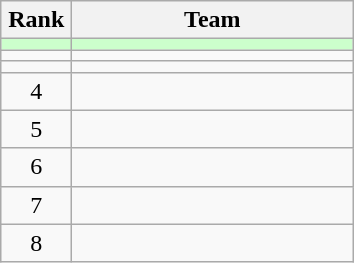<table class="wikitable" style="text-align: center;">
<tr>
<th width=40>Rank</th>
<th width=180>Team</th>
</tr>
<tr bgcolor=#ccffcc>
<td></td>
<td style="text-align:left;"></td>
</tr>
<tr align=center>
<td></td>
<td style="text-align:left;"></td>
</tr>
<tr align=center>
<td></td>
<td style="text-align:left;"></td>
</tr>
<tr align=center>
<td>4</td>
<td style="text-align:left;"></td>
</tr>
<tr align=center>
<td>5</td>
<td style="text-align:left;"></td>
</tr>
<tr align=center>
<td>6</td>
<td style="text-align:left;"></td>
</tr>
<tr align=center>
<td>7</td>
<td style="text-align:left;"></td>
</tr>
<tr align=center>
<td>8</td>
<td style="text-align:left;"></td>
</tr>
</table>
